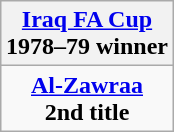<table class="wikitable" style="text-align: center; margin: 0 auto;">
<tr>
<th><a href='#'>Iraq FA Cup</a><br>1978–79 winner</th>
</tr>
<tr>
<td><strong><a href='#'>Al-Zawraa</a></strong><br><strong>2nd title</strong></td>
</tr>
</table>
